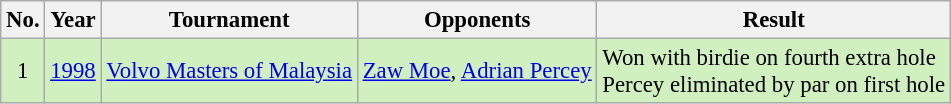<table class="wikitable" style="font-size:95%;">
<tr>
<th>No.</th>
<th>Year</th>
<th>Tournament</th>
<th>Opponents</th>
<th>Result</th>
</tr>
<tr style="background:#D0F0C0;">
<td align=center>1</td>
<td><a href='#'>1998</a></td>
<td><a href='#'>Volvo Masters of Malaysia</a></td>
<td> <a href='#'>Zaw Moe</a>,  <a href='#'>Adrian Percey</a></td>
<td>Won with birdie on fourth extra hole<br>Percey eliminated by par on first hole</td>
</tr>
</table>
